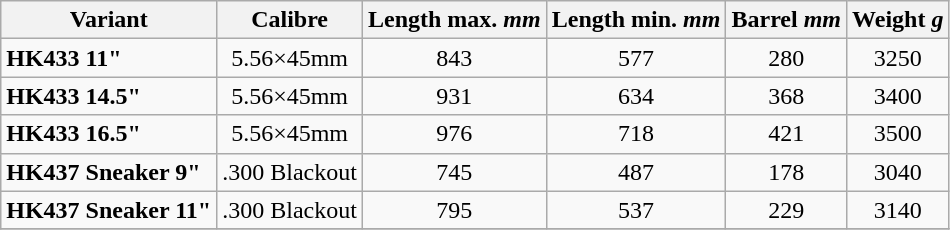<table class="wikitable" style="text-align:center;">
<tr>
<th>Variant</th>
<th>Calibre</th>
<th>Length max. <em>mm</em></th>
<th>Length min. <em>mm</em></th>
<th>Barrel <em>mm</em></th>
<th>Weight <em>g</em></th>
</tr>
<tr>
<td style="text-align:left;"><strong>HK433 11"</strong></td>
<td>5.56×45mm</td>
<td>843</td>
<td>577</td>
<td>280</td>
<td>3250</td>
</tr>
<tr>
<td style="text-align:left;"><strong>HK433 14.5"</strong></td>
<td>5.56×45mm</td>
<td>931</td>
<td>634</td>
<td>368</td>
<td>3400</td>
</tr>
<tr>
<td style="text-align:left;"><strong>HK433 16.5"</strong></td>
<td>5.56×45mm</td>
<td>976</td>
<td>718</td>
<td>421</td>
<td>3500</td>
</tr>
<tr>
<td style="text-align:left;"><strong>HK437 Sneaker 9"</strong></td>
<td>.300 Blackout</td>
<td>745</td>
<td>487</td>
<td>178</td>
<td>3040</td>
</tr>
<tr>
<td style="text-align:left;"><strong>HK437 Sneaker 11"</strong></td>
<td>.300 Blackout</td>
<td>795</td>
<td>537</td>
<td>229</td>
<td>3140</td>
</tr>
<tr>
</tr>
</table>
